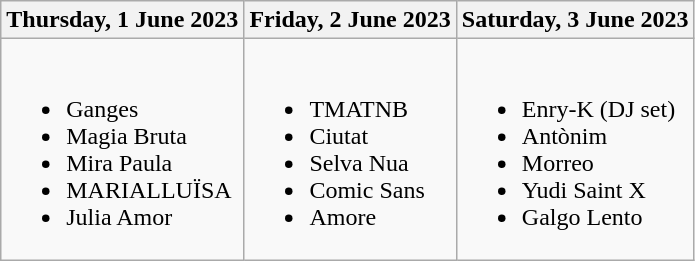<table class="wikitable">
<tr>
<th>Thursday, 1 June 2023</th>
<th>Friday, 2 June 2023</th>
<th>Saturday, 3 June 2023</th>
</tr>
<tr valign="top">
<td><br><ul><li>Ganges</li><li>Magia Bruta</li><li>Mira Paula</li><li>MARIALLUÏSA</li><li>Julia Amor</li></ul></td>
<td><br><ul><li>TMATNB</li><li>Ciutat</li><li>Selva Nua</li><li>Comic Sans</li><li>Amore</li></ul></td>
<td><br><ul><li>Enry-K (DJ set)</li><li>Antònim</li><li>Morreo</li><li>Yudi Saint X</li><li>Galgo Lento</li></ul></td>
</tr>
</table>
